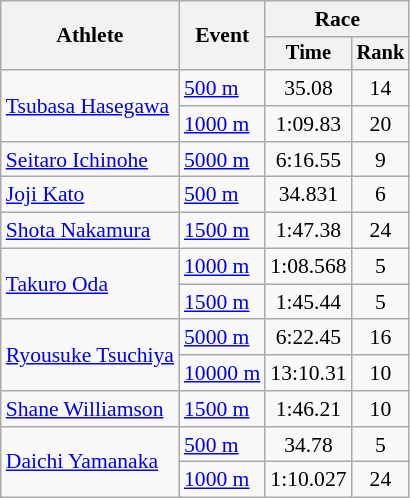<table class="wikitable" style="font-size:90%">
<tr>
<th rowspan=2>Athlete</th>
<th rowspan=2>Event</th>
<th colspan="2">Race</th>
</tr>
<tr style="font-size:95%">
<th>Time</th>
<th>Rank</th>
</tr>
<tr align=center>
<td align=left rowspan=2><a href='#'>Tsubasa Hasegawa</a></td>
<td align=left><a href='#'>500 m</a></td>
<td>35.08</td>
<td>14</td>
</tr>
<tr align=center>
<td align=left><a href='#'>1000 m</a></td>
<td>1:09.83</td>
<td>20</td>
</tr>
<tr align=center>
<td align=left><a href='#'>Seitaro Ichinohe</a></td>
<td align=left><a href='#'>5000 m</a></td>
<td>6:16.55</td>
<td>9</td>
</tr>
<tr align=center>
<td align=left><a href='#'>Joji Kato</a></td>
<td align=left><a href='#'>500 m</a></td>
<td>34.831</td>
<td>6</td>
</tr>
<tr align=center>
<td align=left><a href='#'>Shota Nakamura</a></td>
<td align=left><a href='#'>1500 m</a></td>
<td>1:47.38</td>
<td>24</td>
</tr>
<tr align=center>
<td align=left rowspan=2><a href='#'>Takuro Oda</a></td>
<td align=left><a href='#'>1000 m</a></td>
<td>1:08.568</td>
<td>5</td>
</tr>
<tr align=center>
<td align=left><a href='#'>1500 m</a></td>
<td>1:45.44</td>
<td>5</td>
</tr>
<tr align=center>
<td align=left rowspan=2><a href='#'>Ryousuke Tsuchiya</a></td>
<td align=left><a href='#'>5000 m</a></td>
<td>6:22.45</td>
<td>16</td>
</tr>
<tr align=center>
<td align=left><a href='#'>10000 m</a></td>
<td>13:10.31</td>
<td>10</td>
</tr>
<tr align=center>
<td align=left><a href='#'>Shane Williamson</a></td>
<td align=left><a href='#'>1500 m</a></td>
<td>1:46.21</td>
<td>10</td>
</tr>
<tr align=center>
<td align=left rowspan=2><a href='#'>Daichi Yamanaka</a></td>
<td align=left><a href='#'>500 m</a></td>
<td>34.78</td>
<td>5</td>
</tr>
<tr align=center>
<td align=left><a href='#'>1000 m</a></td>
<td>1:10.027</td>
<td>24</td>
</tr>
</table>
